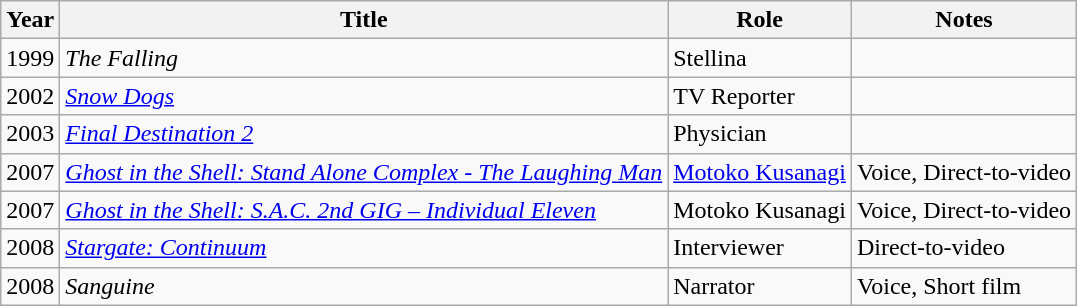<table class="wikitable sortable">
<tr>
<th>Year</th>
<th>Title</th>
<th>Role</th>
<th>Notes</th>
</tr>
<tr>
<td>1999</td>
<td data-sort-value="Falling, The"><em>The Falling</em></td>
<td>Stellina</td>
<td></td>
</tr>
<tr>
<td>2002</td>
<td><em><a href='#'>Snow Dogs</a></em></td>
<td>TV Reporter</td>
<td></td>
</tr>
<tr>
<td>2003</td>
<td><em><a href='#'>Final Destination 2</a></em></td>
<td>Physician</td>
<td></td>
</tr>
<tr>
<td>2007</td>
<td><em><a href='#'>Ghost in the Shell: Stand Alone Complex - The Laughing Man</a></em></td>
<td><a href='#'>Motoko Kusanagi</a></td>
<td>Voice, Direct-to-video</td>
</tr>
<tr>
<td>2007</td>
<td><em><a href='#'>Ghost in the Shell: S.A.C. 2nd GIG – Individual Eleven</a></em></td>
<td>Motoko Kusanagi</td>
<td>Voice, Direct-to-video</td>
</tr>
<tr>
<td>2008</td>
<td><em><a href='#'>Stargate: Continuum</a></em></td>
<td>Interviewer</td>
<td>Direct-to-video</td>
</tr>
<tr>
<td>2008</td>
<td><em>Sanguine</em></td>
<td>Narrator</td>
<td>Voice, Short film</td>
</tr>
</table>
